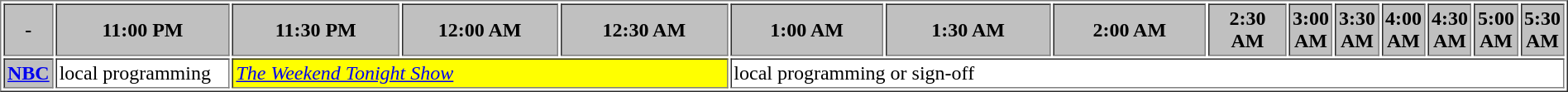<table border="1" cellpadding="2">
<tr>
<th bgcolor="#C0C0C0">-</th>
<th width="13%" bgcolor="#C0C0C0">11:00 PM</th>
<th width="14%" bgcolor="#C0C0C0">11:30 PM</th>
<th width="13%" bgcolor="#C0C0C0">12:00 AM</th>
<th width="14%" bgcolor="#C0C0C0">12:30 AM</th>
<th width="13%" bgcolor="#C0C0C0">1:00 AM</th>
<th width="14%" bgcolor="#C0C0C0">1:30 AM</th>
<th width="13%" bgcolor="#C0C0C0">2:00 AM</th>
<th width="14%" bgcolor="#C0C0C0">2:30 AM</th>
<th width="13%" bgcolor="#C0C0C0">3:00 AM</th>
<th width="14%" bgcolor="#C0C0C0">3:30 AM</th>
<th width="13%" bgcolor="#C0C0C0">4:00 AM</th>
<th width="14%" bgcolor="#C0C0C0">4:30 AM</th>
<th width="13%" bgcolor="#C0C0C0">5:00 AM</th>
<th width="14%" bgcolor="#C0C0C0">5:30 AM</th>
</tr>
<tr>
<th bgcolor="#C0C0C0"><a href='#'>NBC</a></th>
<td bgcolor="white">local programming</td>
<td bgcolor="yellow" colspan="3"><a href='#'><em>The Weekend Tonight Show</em></a></td>
<td bgcolor="white" colspan="10">local programming or sign-off</td>
</tr>
</table>
